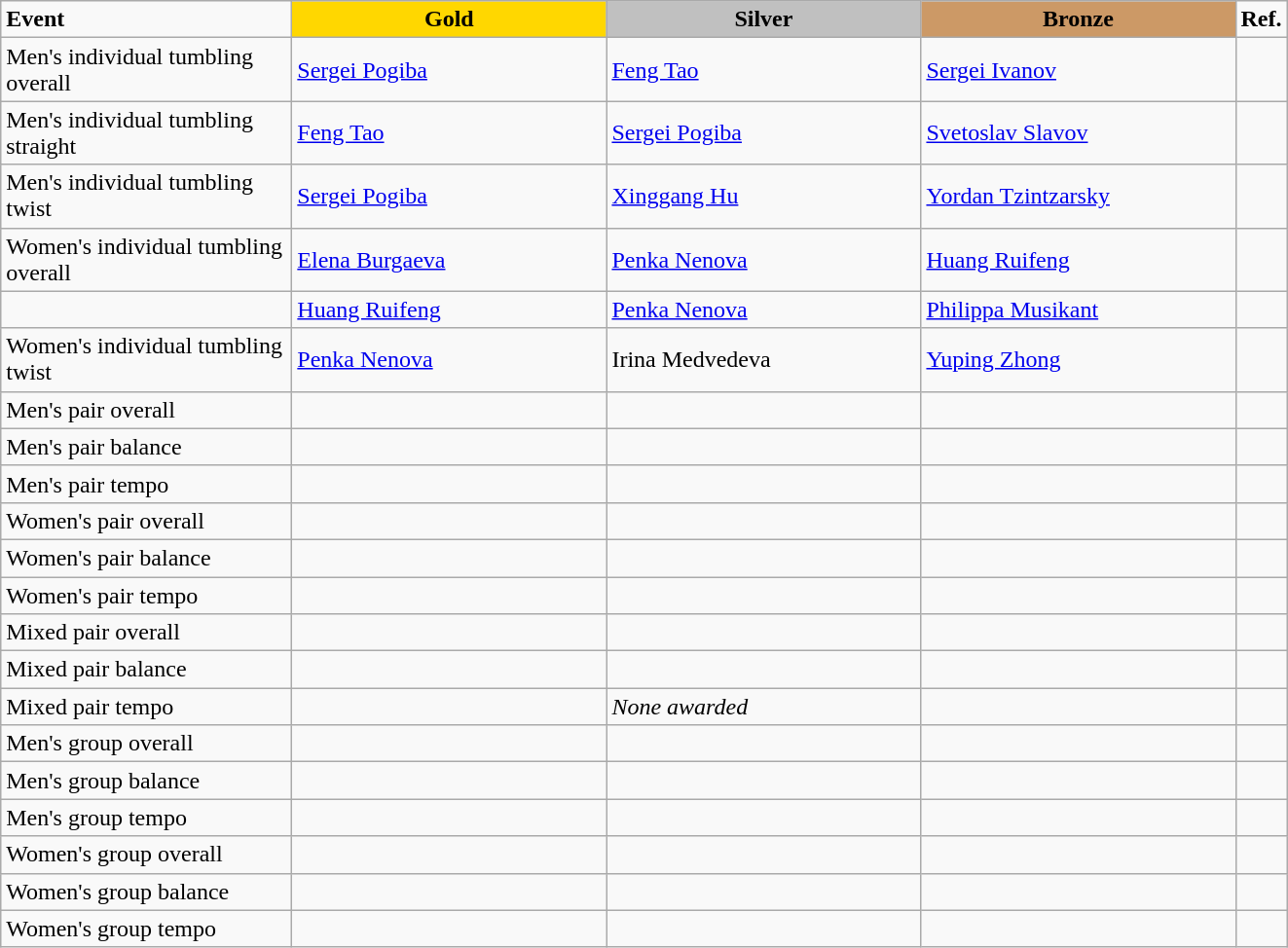<table class="wikitable">
<tr>
<td style="width:12em;"><strong>Event</strong></td>
<td style="text-align:center; background:gold; width:13em;"><strong>Gold</strong></td>
<td style="text-align:center; background:silver; width:13em;"><strong>Silver</strong></td>
<td style="text-align:center; background:#c96; width:13em;"><strong>Bronze</strong></td>
<td style="width:1em;"><strong>Ref.</strong></td>
</tr>
<tr>
<td>Men's individual tumbling overall</td>
<td> <a href='#'>Sergei Pogiba</a></td>
<td> <a href='#'>Feng Tao</a></td>
<td> <a href='#'>Sergei Ivanov</a></td>
<td></td>
</tr>
<tr>
<td>Men's individual tumbling straight</td>
<td> <a href='#'>Feng Tao</a></td>
<td> <a href='#'>Sergei Pogiba</a></td>
<td> <a href='#'>Svetoslav Slavov</a></td>
<td></td>
</tr>
<tr>
<td>Men's individual tumbling twist</td>
<td> <a href='#'>Sergei Pogiba</a></td>
<td> <a href='#'>Xinggang Hu</a></td>
<td> <a href='#'>Yordan Tzintzarsky</a></td>
<td></td>
</tr>
<tr>
<td>Women's individual tumbling overall</td>
<td> <a href='#'>Elena Burgaeva</a></td>
<td> <a href='#'>Penka Nenova</a></td>
<td> <a href='#'>Huang Ruifeng</a></td>
<td></td>
</tr>
<tr>
<td></td>
<td> <a href='#'>Huang Ruifeng</a></td>
<td> <a href='#'>Penka Nenova</a></td>
<td> <a href='#'>Philippa Musikant</a></td>
<td></td>
</tr>
<tr>
<td>Women's individual tumbling twist</td>
<td> <a href='#'>Penka Nenova</a></td>
<td>   Irina Medvedeva</td>
<td> <a href='#'>Yuping Zhong</a></td>
<td></td>
</tr>
<tr>
<td>Men's pair overall</td>
<td></td>
<td></td>
<td></td>
<td></td>
</tr>
<tr>
<td>Men's pair balance</td>
<td></td>
<td></td>
<td></td>
<td></td>
</tr>
<tr>
<td>Men's pair tempo</td>
<td></td>
<td></td>
<td></td>
<td></td>
</tr>
<tr>
<td>Women's pair overall</td>
<td></td>
<td></td>
<td></td>
<td></td>
</tr>
<tr>
<td>Women's pair balance</td>
<td></td>
<td></td>
<td></td>
<td></td>
</tr>
<tr>
<td>Women's pair tempo</td>
<td></td>
<td></td>
<td></td>
<td></td>
</tr>
<tr>
<td>Mixed pair overall</td>
<td></td>
<td></td>
<td></td>
<td></td>
</tr>
<tr>
<td>Mixed pair balance</td>
<td></td>
<td></td>
<td></td>
<td></td>
</tr>
<tr>
<td>Mixed pair tempo</td>
<td><br></td>
<td><em>None awarded</em></td>
<td></td>
<td></td>
</tr>
<tr>
<td>Men's group overall</td>
<td></td>
<td></td>
<td></td>
<td></td>
</tr>
<tr>
<td>Men's group balance</td>
<td></td>
<td></td>
<td></td>
<td></td>
</tr>
<tr>
<td>Men's group tempo</td>
<td></td>
<td></td>
<td></td>
<td></td>
</tr>
<tr>
<td>Women's group overall</td>
<td></td>
<td></td>
<td></td>
<td></td>
</tr>
<tr>
<td>Women's group balance</td>
<td></td>
<td></td>
<td></td>
<td></td>
</tr>
<tr>
<td>Women's group tempo</td>
<td></td>
<td></td>
<td></td>
<td></td>
</tr>
</table>
